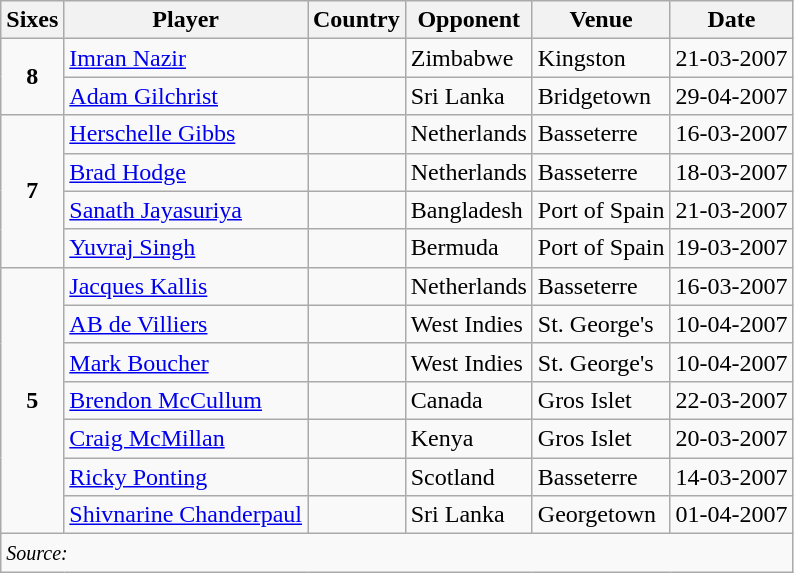<table class="wikitable">
<tr>
<th>Sixes</th>
<th>Player</th>
<th>Country</th>
<th>Opponent</th>
<th>Venue</th>
<th>Date</th>
</tr>
<tr>
<td rowspan=2 align="center"><strong>8</strong></td>
<td><a href='#'>Imran Nazir</a></td>
<td></td>
<td>Zimbabwe</td>
<td>Kingston</td>
<td>21-03-2007</td>
</tr>
<tr>
<td><a href='#'>Adam Gilchrist</a></td>
<td></td>
<td>Sri Lanka</td>
<td>Bridgetown</td>
<td>29-04-2007</td>
</tr>
<tr>
<td rowspan=4 align="center"><strong>7</strong></td>
<td><a href='#'>Herschelle Gibbs</a></td>
<td></td>
<td>Netherlands</td>
<td>Basseterre</td>
<td>16-03-2007</td>
</tr>
<tr>
<td><a href='#'>Brad Hodge</a></td>
<td></td>
<td>Netherlands</td>
<td>Basseterre</td>
<td>18-03-2007</td>
</tr>
<tr>
<td><a href='#'>Sanath Jayasuriya</a></td>
<td></td>
<td>Bangladesh</td>
<td>Port of Spain</td>
<td>21-03-2007</td>
</tr>
<tr>
<td><a href='#'>Yuvraj Singh</a></td>
<td></td>
<td>Bermuda</td>
<td>Port of Spain</td>
<td>19-03-2007</td>
</tr>
<tr>
<td rowspan=7 align="center"><strong>5</strong></td>
<td><a href='#'>Jacques Kallis</a></td>
<td></td>
<td>Netherlands</td>
<td>Basseterre</td>
<td>16-03-2007</td>
</tr>
<tr>
<td><a href='#'>AB de Villiers</a></td>
<td></td>
<td>West Indies</td>
<td>St. George's</td>
<td>10-04-2007</td>
</tr>
<tr>
<td><a href='#'>Mark Boucher</a></td>
<td></td>
<td>West Indies</td>
<td>St. George's</td>
<td>10-04-2007</td>
</tr>
<tr>
<td><a href='#'>Brendon McCullum</a></td>
<td></td>
<td>Canada</td>
<td>Gros Islet</td>
<td>22-03-2007</td>
</tr>
<tr>
<td><a href='#'>Craig McMillan</a></td>
<td></td>
<td>Kenya</td>
<td>Gros Islet</td>
<td>20-03-2007</td>
</tr>
<tr>
<td><a href='#'>Ricky Ponting</a></td>
<td></td>
<td>Scotland</td>
<td>Basseterre</td>
<td>14-03-2007</td>
</tr>
<tr>
<td><a href='#'>Shivnarine Chanderpaul</a></td>
<td></td>
<td>Sri Lanka</td>
<td>Georgetown</td>
<td>01-04-2007</td>
</tr>
<tr>
<td colspan=6><small><em>Source:  </em></small></td>
</tr>
</table>
